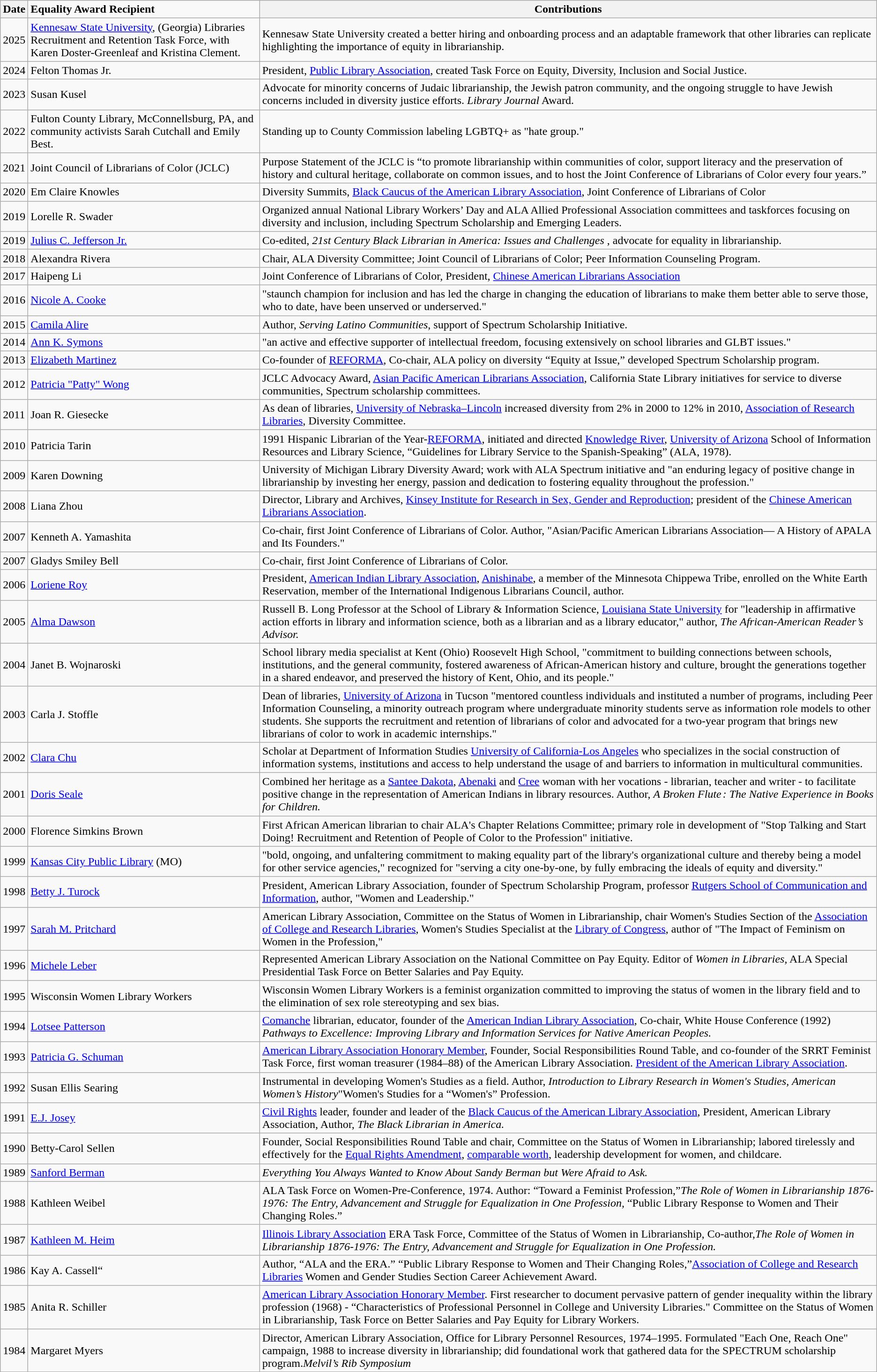<table class="wikitable sortable">
<tr>
<th><strong>Date</strong></th>
<td><strong> Equality Award Recipient</strong></td>
<th><strong>Contributions</strong></th>
</tr>
<tr>
<td>2025</td>
<td><a href='#'>Kennesaw State University</a>, (Georgia) Libraries Recruitment and Retention Task Force, with Karen Doster-Greenleaf and Kristina Clement.</td>
<td>Kennesaw State University created a better hiring and onboarding process and an adaptable framework that other libraries can replicate highlighting the importance of equity in librarianship.</td>
</tr>
<tr>
<td>2024</td>
<td>Felton Thomas Jr.</td>
<td>President, <a href='#'>Public Library Association</a>, created Task Force on Equity, Diversity, Inclusion and Social Justice.</td>
</tr>
<tr>
<td>2023</td>
<td>Susan Kusel </td>
<td>Advocate for minority concerns of Judaic librarianship, the Jewish patron community, and the ongoing struggle to have Jewish concerns included in diversity justice efforts. <em>Library Journal</em> Award.</td>
</tr>
<tr>
<td>2022</td>
<td>Fulton County Library, McConnellsburg, PA, and community activists Sarah Cutchall and Emily Best.</td>
<td>Standing up to County Commission labeling LGBTQ+ as "hate group."</td>
</tr>
<tr>
<td>2021</td>
<td>Joint Council of Librarians of Color (JCLC)</td>
<td>Purpose Statement of the JCLC is “to promote librarianship within communities of color, support literacy and the preservation of history and cultural heritage, collaborate on common issues, and to host the Joint Conference of Librarians of Color every four years.” </td>
</tr>
<tr>
<td>2020</td>
<td>Em Claire Knowles </td>
<td>Diversity Summits, <a href='#'>Black Caucus of the American Library Association</a>, Joint Conference of Librarians of Color</td>
</tr>
<tr>
<td>2019</td>
<td>Lorelle R. Swader </td>
<td>Organized annual National Library Workers’ Day and ALA Allied Professional Association   committees and taskforces focusing on diversity and inclusion, including Spectrum Scholarship and Emerging Leaders.</td>
</tr>
<tr>
<td>2019</td>
<td><a href='#'>Julius C. Jefferson Jr.</a></td>
<td>Co-edited, <em>21st Century Black Librarian in America: Issues and Challenges </em>, advocate for equality in librarianship.</td>
</tr>
<tr>
<td>2018</td>
<td>Alexandra Rivera </td>
<td>Chair, ALA Diversity Committee; Joint Council of Librarians of Color; Peer Information Counseling Program.</td>
</tr>
<tr>
<td>2017</td>
<td>Haipeng Li </td>
<td>Joint Conference of Librarians of Color, President, <a href='#'>Chinese American Librarians Association</a></td>
</tr>
<tr>
<td>2016</td>
<td><a href='#'>Nicole A. Cooke</a></td>
<td>"staunch champion for inclusion and has led the charge in changing the education of librarians to make them better able to serve those, who to date, have been unserved or underserved."</td>
</tr>
<tr>
<td>2015</td>
<td><a href='#'>Camila Alire</a></td>
<td>Author, <em>Serving Latino Communities</em>, support of Spectrum Scholarship Initiative.</td>
</tr>
<tr>
<td>2014</td>
<td><a href='#'>Ann K. Symons</a></td>
<td>"an active and effective supporter of intellectual freedom, focusing extensively on school libraries and GLBT issues."</td>
</tr>
<tr>
<td>2013</td>
<td><a href='#'>Elizabeth Martinez</a></td>
<td>Co-founder of <a href='#'>REFORMA</a>, Co-chair, ALA policy on diversity “Equity at Issue,” developed Spectrum Scholarship program.</td>
</tr>
<tr>
<td>2012</td>
<td><a href='#'>Patricia "Patty" Wong</a></td>
<td>JCLC Advocacy Award, <a href='#'>Asian Pacific American Librarians Association</a>, California State Library initiatives for service to diverse communities, Spectrum scholarship committees.</td>
</tr>
<tr>
<td>2011</td>
<td>Joan R. Giesecke </td>
<td>As dean of libraries, <a href='#'>University of Nebraska–Lincoln</a> increased diversity from 2% in 2000 to 12% in 2010, <a href='#'>Association of Research Libraries</a>, Diversity Committee.</td>
</tr>
<tr>
<td>2010</td>
<td>Patricia Tarin </td>
<td>1991 Hispanic Librarian of the Year-<a href='#'>REFORMA</a>, initiated and directed <a href='#'>Knowledge River</a>, <a href='#'>University of Arizona</a> School of Information Resources and Library Science, “Guidelines for Library Service to the Spanish-Speaking” (ALA, 1978).</td>
</tr>
<tr>
<td>2009</td>
<td>Karen Downing</td>
<td>University of Michigan Library Diversity Award; work with ALA Spectrum initiative and "an enduring legacy of positive change in librarianship by investing her energy, passion and dedication to fostering equality throughout the profession."</td>
</tr>
<tr>
<td>2008</td>
<td>Liana Zhou </td>
<td>Director, Library and Archives, <a href='#'>Kinsey Institute for Research in Sex, Gender and Reproduction</a>; president of the <a href='#'>Chinese American Librarians Association</a>.</td>
</tr>
<tr>
<td>2007</td>
<td>Kenneth A. Yamashita </td>
<td>Co-chair, first Joint Conference of Librarians of Color. Author, "Asian/Pacific American Librarians Association— A History of APALA and Its Founders."</td>
</tr>
<tr>
<td>2007</td>
<td>Gladys Smiley Bell</td>
<td>Co-chair, first Joint Conference of Librarians of Color.</td>
</tr>
<tr>
<td>2006</td>
<td><a href='#'>Loriene Roy</a></td>
<td>President, <a href='#'>American Indian Library Association</a>, <a href='#'>Anishinabe</a>, a member of the Minnesota Chippewa Tribe, enrolled on the White Earth Reservation, member of the International Indigenous Librarians Council, author.</td>
</tr>
<tr>
<td>2005</td>
<td><a href='#'>Alma Dawson</a></td>
<td>Russell B. Long Professor at the School of Library & Information Science, <a href='#'>Louisiana State University</a> for "leadership in affirmative action efforts in library and information science, both as a librarian and as a library educator," author, <em>The African-American Reader’s Advisor.</em></td>
</tr>
<tr>
<td>2004</td>
<td>Janet B. Wojnaroski</td>
<td>School library media specialist at Kent (Ohio) Roosevelt High School, "commitment to building connections between schools, institutions, and the general community, fostered awareness of African-American history and culture, brought the generations together in a shared endeavor, and preserved the history of Kent, Ohio, and its people."</td>
</tr>
<tr>
<td>2003</td>
<td>Carla J. Stoffle</td>
<td>Dean of libraries, <a href='#'>University of Arizona</a> in Tucson "mentored countless individuals and instituted a number of programs, including Peer Information Counseling, a minority outreach program where undergraduate minority students serve as information role models to other students. She supports the recruitment and retention of librarians of color and advocated for a two-year program that brings new librarians of color to work in academic internships."</td>
</tr>
<tr>
<td>2002</td>
<td><a href='#'>Clara Chu</a></td>
<td>Scholar at Department of Information Studies <a href='#'>University of California-Los Angeles</a> who specializes in the social construction of information systems, institutions and access to help understand the usage of and barriers to information in multicultural communities.</td>
</tr>
<tr>
<td>2001</td>
<td><a href='#'>Doris Seale</a></td>
<td>Combined her heritage as a <a href='#'>Santee Dakota</a>, <a href='#'>Abenaki</a> and <a href='#'>Cree</a> woman with her vocations - librarian, teacher and writer - to facilitate positive change in the representation of American Indians in library resources. Author, <em>A Broken Flute : The Native Experience in Books for Children.</em> </td>
</tr>
<tr>
<td>2000</td>
<td>Florence Simkins Brown </td>
<td>First African American librarian to chair ALA's Chapter Relations Committee; primary role in development of "Stop Talking and Start Doing! Recruitment and Retention of People of Color to the Profession" initiative.</td>
</tr>
<tr>
<td>1999</td>
<td><a href='#'>Kansas City Public Library</a> (MO) </td>
<td>"bold, ongoing, and unfaltering commitment to making equality part of the library's organizational culture and thereby being a model for other service agencies," recognized for "serving a city one-by-one, by fully embracing the ideals of equity and diversity."</td>
</tr>
<tr>
<td>1998</td>
<td><a href='#'>Betty J. Turock</a></td>
<td>President, American Library Association, founder of Spectrum Scholarship Program, professor <a href='#'>Rutgers School of Communication and Information</a>, author, "Women and Leadership."</td>
</tr>
<tr>
<td>1997</td>
<td><a href='#'>Sarah M. Pritchard</a></td>
<td>American Library Association, Committee on the Status of Women in Librarianship, chair Women's Studies Section of the <a href='#'>Association of College and Research Libraries</a>, Women's Studies Specialist at the <a href='#'>Library of Congress</a>, author of "The Impact of Feminism on Women in the Profession," </td>
</tr>
<tr>
<td>1996</td>
<td><a href='#'>Michele Leber</a></td>
<td>Represented American Library Association on the National Committee on Pay Equity. Editor of <em>Women in Libraries,</em> ALA Special Presidential Task Force on Better Salaries and Pay Equity.</td>
</tr>
<tr>
<td>1995</td>
<td>Wisconsin Women Library Workers</td>
<td>Wisconsin Women Library Workers is a feminist organization committed to improving the status of women in the library field and to the elimination of sex role stereotyping and sex bias.</td>
</tr>
<tr>
<td>1994</td>
<td><a href='#'>Lotsee Patterson</a></td>
<td><a href='#'>Comanche</a> librarian, educator, founder of the <a href='#'>American Indian Library Association</a>, Co-chair, White House Conference (1992) <em>Pathways to Excellence: Improving Library and Information Services for Native American Peoples.</em></td>
</tr>
<tr>
<td>1993</td>
<td><a href='#'>Patricia G. Schuman</a></td>
<td><a href='#'>American Library Association Honorary Member</a>, Founder, Social Responsibilities Round Table, and co-founder of the SRRT Feminist Task Force, first woman treasurer (1984–88) of the American Library Association. <a href='#'>President of the American Library Association</a>.</td>
</tr>
<tr>
<td>1992</td>
<td>Susan Ellis Searing</td>
<td>Instrumental in developing Women's Studies as a field. Author, <em>Introduction to Library Research in Women's Studies,</em> <em>American Women’s History</em>"Women's Studies for a “Women's” Profession.</td>
</tr>
<tr>
<td>1991</td>
<td><a href='#'>E.J. Josey</a></td>
<td><a href='#'>Civil Rights</a> leader, founder and leader of the <a href='#'>Black Caucus of the American Library Association</a>, President, American Library Association, Author, <em>The Black Librarian in America.</em> </td>
</tr>
<tr>
<td>1990</td>
<td>Betty-Carol Sellen </td>
<td>Founder, Social Responsibilities Round Table and chair, Committee on the Status of Women in Librarianship; labored tirelessly and effectively for the <a href='#'>Equal Rights Amendment</a>, <a href='#'>comparable worth</a>, leadership development for women, and childcare.</td>
</tr>
<tr>
<td>1989</td>
<td><a href='#'>Sanford Berman</a></td>
<td><em>Everything You Always Wanted to Know About Sandy Berman but Were Afraid to Ask.</em></td>
</tr>
<tr>
<td>1988</td>
<td>Kathleen Weibel</td>
<td>ALA Task Force on Women-Pre-Conference, 1974. Author: “Toward a Feminist Profession,”<em>The Role of Women in Librarianship 1876-1976: The Entry, Advancement and Struggle for Equalization in One Profession,</em> “Public Library Response to Women and Their Changing Roles.” </td>
</tr>
<tr>
<td>1987</td>
<td><a href='#'>Kathleen M. Heim</a></td>
<td><a href='#'>Illinois Library Association</a> ERA Task Force, Committee of the Status of Women in Librarianship, Co-author,<em>The Role of Women in Librarianship 1876-1976: The Entry, Advancement and Struggle for Equalization in One Profession.</em></td>
</tr>
<tr>
<td>1986</td>
<td>Kay A. Cassell“</td>
<td>Author, “ALA and the ERA.” “Public Library Response to Women and Their Changing Roles,”<a href='#'>Association of College and Research Libraries</a> Women and Gender Studies Section Career Achievement Award.</td>
</tr>
<tr>
<td>1985</td>
<td>Anita R. Schiller </td>
<td><a href='#'>American Library Association Honorary Member</a>. First researcher to document pervasive pattern of gender inequality within the library profession (1968) - “Characteristics of Professional Personnel in College and University Libraries." Committee on the Status of Women in Librarianship, Task Force on Better Salaries and Pay Equity for Library Workers.</td>
</tr>
<tr>
<td>1984</td>
<td>Margaret Myers</td>
<td>Director, American Library Association, Office for Library Personnel Resources, 1974–1995. Formulated "Each One, Reach One" campaign, 1988 to increase diversity in librarianship; did foundational work that gathered data for the SPECTRUM scholarship program.<em>Melvil’s Rib Symposium</em></td>
</tr>
<tr>
</tr>
</table>
